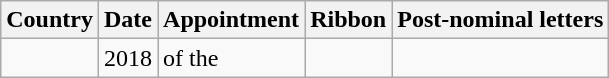<table class="wikitable">
<tr>
<th>Country</th>
<th>Date</th>
<th>Appointment</th>
<th>Ribbon</th>
<th>Post-nominal letters</th>
</tr>
<tr>
<td></td>
<td>2018</td>
<td> of the </td>
<td></td>
<td></td>
</tr>
</table>
